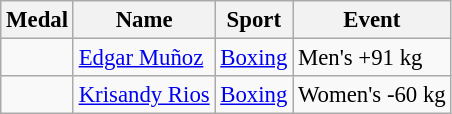<table class="wikitable sortable" style="font-size: 95%;">
<tr>
<th>Medal</th>
<th>Name</th>
<th>Sport</th>
<th>Event</th>
</tr>
<tr>
<td></td>
<td><a href='#'>Edgar Muñoz</a></td>
<td><a href='#'>Boxing</a></td>
<td>Men's +91 kg</td>
</tr>
<tr>
<td></td>
<td><a href='#'>Krisandy Rios</a></td>
<td><a href='#'>Boxing</a></td>
<td>Women's -60 kg</td>
</tr>
</table>
